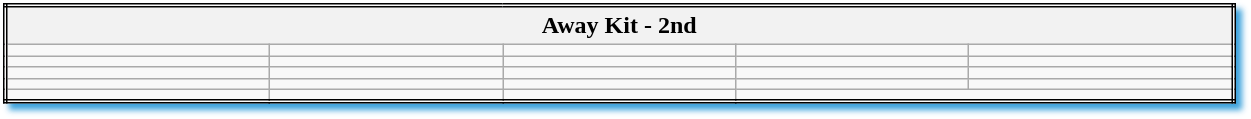<table class="wikitable collapsible collapsed" style="width:65%; border:double #000000; box-shadow: 4px 4px 4px #3ea3dc;">
<tr>
<th colspan=5>Away Kit - 2nd</th>
</tr>
<tr>
<td></td>
<td></td>
<td></td>
<td></td>
<td></td>
</tr>
<tr>
<td></td>
<td></td>
<td></td>
<td></td>
<td></td>
</tr>
<tr>
<td></td>
<td></td>
<td></td>
<td></td>
<td></td>
</tr>
<tr>
<td></td>
<td></td>
<td></td>
<td></td>
<td></td>
</tr>
<tr>
<td></td>
<td></td>
<td></td>
</tr>
</table>
